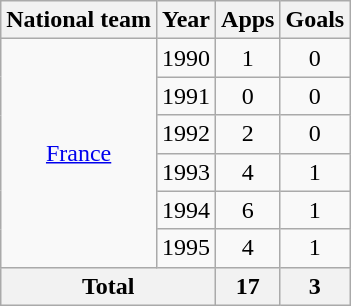<table class="wikitable" style="text-align:center">
<tr>
<th>National team</th>
<th>Year</th>
<th>Apps</th>
<th>Goals</th>
</tr>
<tr>
<td rowspan="6"><a href='#'>France</a></td>
<td>1990</td>
<td>1</td>
<td>0</td>
</tr>
<tr>
<td>1991</td>
<td>0</td>
<td>0</td>
</tr>
<tr>
<td>1992</td>
<td>2</td>
<td>0</td>
</tr>
<tr>
<td>1993</td>
<td>4</td>
<td>1</td>
</tr>
<tr>
<td>1994</td>
<td>6</td>
<td>1</td>
</tr>
<tr>
<td>1995</td>
<td>4</td>
<td>1</td>
</tr>
<tr>
<th colspan="2">Total</th>
<th>17</th>
<th>3</th>
</tr>
</table>
